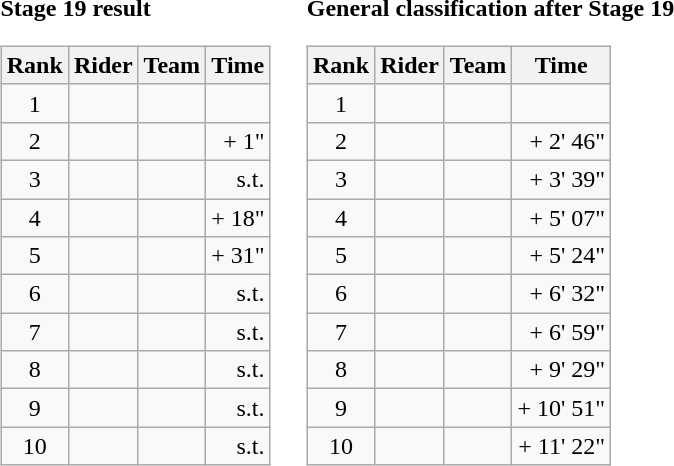<table>
<tr>
<td><strong>Stage 19 result</strong><br><table class="wikitable">
<tr>
<th scope="col">Rank</th>
<th scope="col">Rider</th>
<th scope="col">Team</th>
<th scope="col">Time</th>
</tr>
<tr>
<td style="text-align:center;">1</td>
<td></td>
<td></td>
<td style="text-align:right;"></td>
</tr>
<tr>
<td style="text-align:center;">2</td>
<td></td>
<td></td>
<td style="text-align:right;">+ 1"</td>
</tr>
<tr>
<td style="text-align:center;">3</td>
<td></td>
<td></td>
<td style="text-align:right;">s.t.</td>
</tr>
<tr>
<td style="text-align:center;">4</td>
<td></td>
<td></td>
<td style="text-align:right;">+ 18"</td>
</tr>
<tr>
<td style="text-align:center;">5</td>
<td></td>
<td></td>
<td style="text-align:right;">+ 31"</td>
</tr>
<tr>
<td style="text-align:center;">6</td>
<td></td>
<td></td>
<td style="text-align:right;">s.t.</td>
</tr>
<tr>
<td style="text-align:center;">7</td>
<td></td>
<td></td>
<td style="text-align:right;">s.t.</td>
</tr>
<tr>
<td style="text-align:center;">8</td>
<td></td>
<td></td>
<td style="text-align:right;">s.t.</td>
</tr>
<tr>
<td style="text-align:center;">9</td>
<td></td>
<td></td>
<td style="text-align:right;">s.t.</td>
</tr>
<tr>
<td style="text-align:center;">10</td>
<td></td>
<td></td>
<td style="text-align:right;">s.t.</td>
</tr>
</table>
</td>
<td></td>
<td><strong>General classification after Stage 19</strong><br><table class="wikitable">
<tr>
<th scope="col">Rank</th>
<th scope="col">Rider</th>
<th scope="col">Team</th>
<th scope="col">Time</th>
</tr>
<tr>
<td style="text-align:center;">1</td>
<td></td>
<td></td>
<td style="text-align:right;"></td>
</tr>
<tr>
<td style="text-align:center;">2</td>
<td></td>
<td></td>
<td style="text-align:right;">+ 2' 46"</td>
</tr>
<tr>
<td style="text-align:center;">3</td>
<td></td>
<td></td>
<td style="text-align:right;">+ 3' 39"</td>
</tr>
<tr>
<td style="text-align:center;">4</td>
<td></td>
<td></td>
<td style="text-align:right;">+ 5' 07"</td>
</tr>
<tr>
<td style="text-align:center;">5</td>
<td></td>
<td></td>
<td style="text-align:right;">+ 5' 24"</td>
</tr>
<tr>
<td style="text-align:center;">6</td>
<td></td>
<td></td>
<td style="text-align:right;">+ 6' 32"</td>
</tr>
<tr>
<td style="text-align:center;">7</td>
<td></td>
<td></td>
<td style="text-align:right;">+ 6' 59"</td>
</tr>
<tr>
<td style="text-align:center;">8</td>
<td></td>
<td></td>
<td style="text-align:right;">+ 9' 29"</td>
</tr>
<tr>
<td style="text-align:center;">9</td>
<td></td>
<td></td>
<td style="text-align:right;">+ 10' 51"</td>
</tr>
<tr>
<td style="text-align:center;">10</td>
<td></td>
<td></td>
<td style="text-align:right;">+ 11' 22"</td>
</tr>
</table>
</td>
</tr>
</table>
